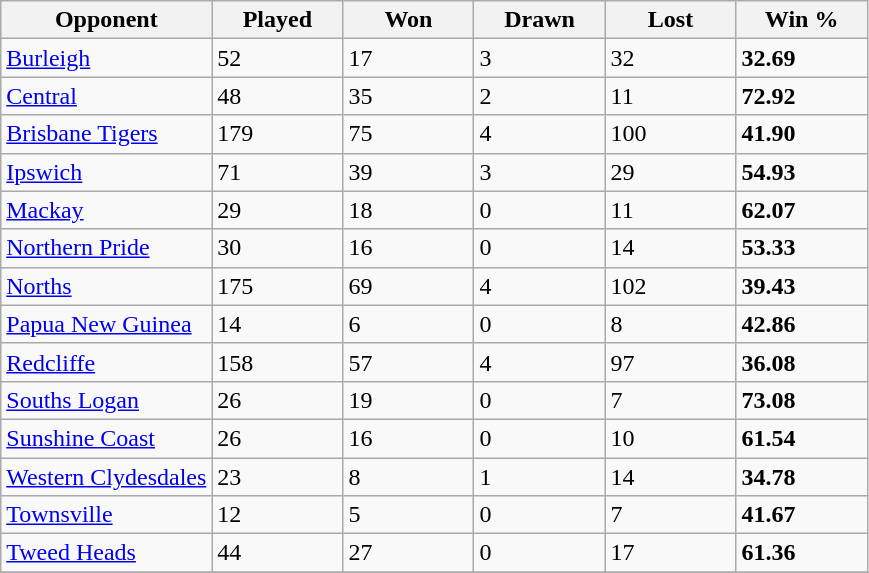<table class="wikitable sortable" style="text-align:left;">
<tr>
<th>Opponent</th>
<th style="width:5em">Played</th>
<th style="width:5em">Won</th>
<th style="width:5em">Drawn</th>
<th style="width:5em">Lost</th>
<th style="width:5em">Win %</th>
</tr>
<tr>
<td> <a href='#'>Burleigh</a></td>
<td>52</td>
<td>17</td>
<td>3</td>
<td>32</td>
<td><strong>32.69</strong></td>
</tr>
<tr>
<td> <a href='#'>Central</a></td>
<td>48</td>
<td>35</td>
<td>2</td>
<td>11</td>
<td><strong>72.92</strong></td>
</tr>
<tr>
<td> <a href='#'>Brisbane Tigers</a></td>
<td>179</td>
<td>75</td>
<td>4</td>
<td>100</td>
<td><strong>41.90</strong></td>
</tr>
<tr>
<td> <a href='#'>Ipswich</a></td>
<td>71</td>
<td>39</td>
<td>3</td>
<td>29</td>
<td><strong>54.93</strong></td>
</tr>
<tr>
<td> <a href='#'>Mackay</a></td>
<td>29</td>
<td>18</td>
<td>0</td>
<td>11</td>
<td><strong>62.07</strong></td>
</tr>
<tr>
<td> <a href='#'>Northern Pride</a></td>
<td>30</td>
<td>16</td>
<td>0</td>
<td>14</td>
<td><strong>53.33</strong></td>
</tr>
<tr>
<td> <a href='#'>Norths</a></td>
<td>175</td>
<td>69</td>
<td>4</td>
<td>102</td>
<td><strong>39.43</strong></td>
</tr>
<tr>
<td> <a href='#'>Papua New Guinea</a></td>
<td>14</td>
<td>6</td>
<td>0</td>
<td>8</td>
<td><strong>42.86</strong></td>
</tr>
<tr>
<td> <a href='#'>Redcliffe</a></td>
<td>158</td>
<td>57</td>
<td>4</td>
<td>97</td>
<td><strong>36.08</strong></td>
</tr>
<tr>
<td> <a href='#'>Souths Logan</a></td>
<td>26</td>
<td>19</td>
<td>0</td>
<td>7</td>
<td><strong>73.08</strong></td>
</tr>
<tr>
<td> <a href='#'>Sunshine Coast</a></td>
<td>26</td>
<td>16</td>
<td>0</td>
<td>10</td>
<td><strong>61.54</strong></td>
</tr>
<tr>
<td> <a href='#'>Western Clydesdales</a></td>
<td>23</td>
<td>8</td>
<td>1</td>
<td>14</td>
<td><strong>34.78</strong></td>
</tr>
<tr>
<td> <a href='#'>Townsville</a></td>
<td>12</td>
<td>5</td>
<td>0</td>
<td>7</td>
<td><strong>41.67</strong></td>
</tr>
<tr>
<td> <a href='#'>Tweed Heads</a></td>
<td>44</td>
<td>27</td>
<td>0</td>
<td>17</td>
<td><strong>61.36</strong></td>
</tr>
<tr class="sortbottom">
</tr>
</table>
